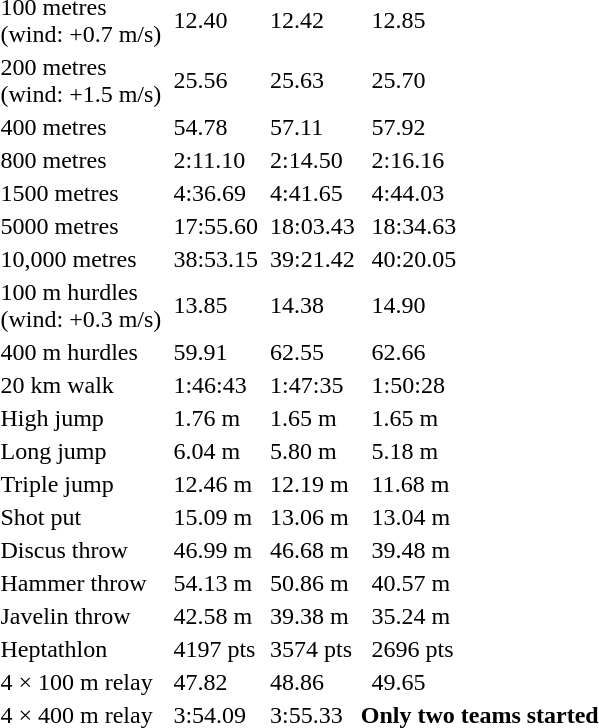<table>
<tr>
<td>100 metres<br>(wind: +0.7 m/s)</td>
<td></td>
<td>12.40</td>
<td></td>
<td>12.42</td>
<td></td>
<td>12.85</td>
</tr>
<tr>
<td>200 metres<br>(wind: +1.5 m/s)</td>
<td></td>
<td>25.56</td>
<td></td>
<td>25.63</td>
<td></td>
<td>25.70</td>
</tr>
<tr>
<td>400 metres</td>
<td></td>
<td>54.78</td>
<td></td>
<td>57.11</td>
<td></td>
<td>57.92</td>
</tr>
<tr>
<td>800 metres</td>
<td></td>
<td>2:11.10</td>
<td></td>
<td>2:14.50</td>
<td></td>
<td>2:16.16</td>
</tr>
<tr>
<td>1500 metres</td>
<td></td>
<td>4:36.69</td>
<td></td>
<td>4:41.65</td>
<td></td>
<td>4:44.03</td>
</tr>
<tr>
<td>5000 metres</td>
<td></td>
<td>17:55.60</td>
<td></td>
<td>18:03.43</td>
<td></td>
<td>18:34.63</td>
</tr>
<tr>
<td>10,000 metres</td>
<td></td>
<td>38:53.15</td>
<td></td>
<td>39:21.42</td>
<td></td>
<td>40:20.05</td>
</tr>
<tr>
<td>100 m hurdles<br>(wind: +0.3 m/s)</td>
<td></td>
<td>13.85</td>
<td></td>
<td>14.38</td>
<td></td>
<td>14.90</td>
</tr>
<tr>
<td>400 m hurdles</td>
<td></td>
<td>59.91</td>
<td></td>
<td>62.55</td>
<td></td>
<td>62.66</td>
</tr>
<tr>
<td>20 km walk</td>
<td></td>
<td>1:46:43</td>
<td></td>
<td>1:47:35</td>
<td></td>
<td>1:50:28</td>
</tr>
<tr>
<td>High jump</td>
<td></td>
<td>1.76 m</td>
<td></td>
<td>1.65 m</td>
<td></td>
<td>1.65	 m</td>
</tr>
<tr>
<td>Long jump</td>
<td></td>
<td>6.04 m</td>
<td></td>
<td>5.80 m</td>
<td></td>
<td>5.18 m</td>
</tr>
<tr>
<td>Triple jump</td>
<td></td>
<td>12.46 m</td>
<td></td>
<td>12.19 m </td>
<td></td>
<td>11.68 m</td>
</tr>
<tr>
<td>Shot put</td>
<td></td>
<td>15.09 m</td>
<td></td>
<td>13.06 m</td>
<td></td>
<td>13.04 m</td>
</tr>
<tr>
<td>Discus throw</td>
<td></td>
<td>46.99 m</td>
<td></td>
<td>46.68 m</td>
<td></td>
<td>39.48 m</td>
</tr>
<tr>
<td>Hammer throw</td>
<td></td>
<td>54.13 m</td>
<td></td>
<td>50.86 m</td>
<td></td>
<td>40.57 m</td>
</tr>
<tr>
<td>Javelin throw</td>
<td></td>
<td>42.58 m</td>
<td></td>
<td>39.38 m</td>
<td></td>
<td>35.24 m</td>
</tr>
<tr>
<td>Heptathlon</td>
<td></td>
<td>4197 pts</td>
<td></td>
<td>3574 pts</td>
<td></td>
<td>2696 pts</td>
</tr>
<tr>
<td>4 × 100 m relay</td>
<td></td>
<td>47.82</td>
<td></td>
<td>48.86</td>
<td></td>
<td>49.65</td>
</tr>
<tr>
<td>4 × 400 m relay</td>
<td></td>
<td>3:54.09</td>
<td></td>
<td>3:55.33</td>
<th colspan=2>Only two teams started</th>
</tr>
</table>
